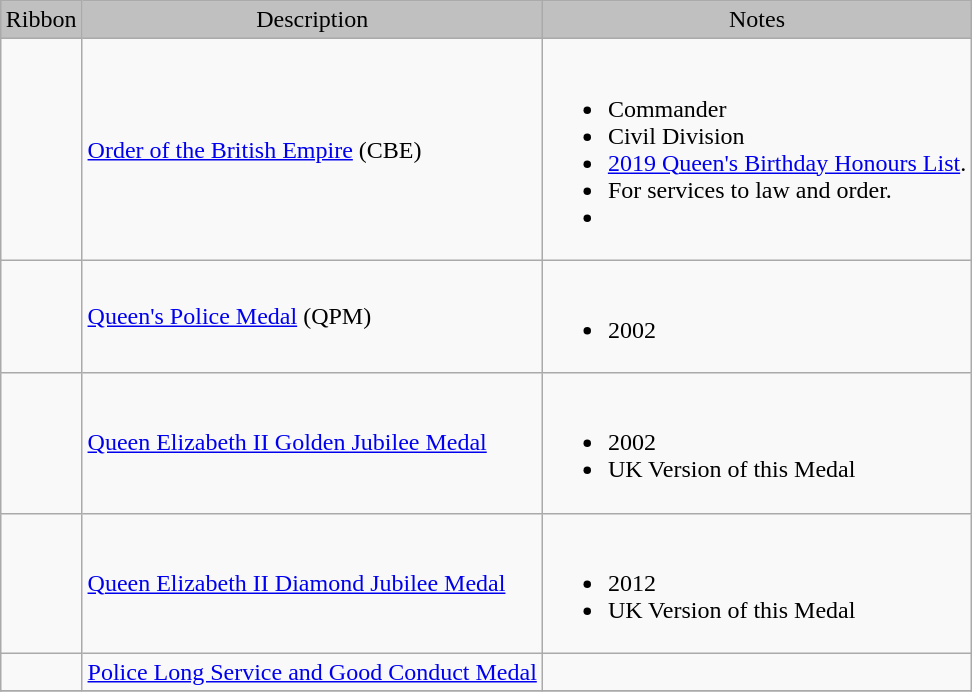<table class="wikitable" style="margin:1em auto;">
<tr style="background:silver;" align="center">
<td>Ribbon</td>
<td>Description</td>
<td>Notes</td>
</tr>
<tr>
<td></td>
<td><a href='#'>Order of the British Empire</a> (CBE)</td>
<td><br><ul><li>Commander</li><li>Civil Division</li><li><a href='#'>2019 Queen's Birthday Honours List</a>.</li><li>For services to law and order.</li><li></li></ul></td>
</tr>
<tr>
<td></td>
<td><a href='#'>Queen's Police Medal</a> (QPM)</td>
<td><br><ul><li>2002</li></ul></td>
</tr>
<tr>
<td></td>
<td><a href='#'>Queen Elizabeth II Golden Jubilee Medal</a></td>
<td><br><ul><li>2002</li><li>UK Version of this Medal</li></ul></td>
</tr>
<tr>
<td></td>
<td><a href='#'>Queen Elizabeth II Diamond Jubilee Medal</a></td>
<td><br><ul><li>2012</li><li>UK Version of this Medal</li></ul></td>
</tr>
<tr>
<td></td>
<td><a href='#'>Police Long Service and Good Conduct Medal</a></td>
<td></td>
</tr>
<tr>
</tr>
</table>
